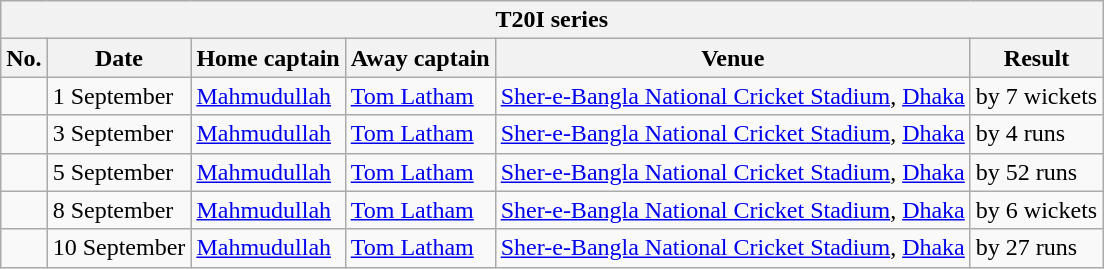<table class="wikitable">
<tr>
<th colspan="9">T20I series</th>
</tr>
<tr>
<th>No.</th>
<th>Date</th>
<th>Home captain</th>
<th>Away captain</th>
<th>Venue</th>
<th>Result</th>
</tr>
<tr>
<td></td>
<td>1 September</td>
<td><a href='#'>Mahmudullah</a></td>
<td><a href='#'>Tom Latham</a></td>
<td><a href='#'>Sher-e-Bangla National Cricket Stadium</a>, <a href='#'>Dhaka</a></td>
<td> by 7 wickets</td>
</tr>
<tr>
<td></td>
<td>3 September</td>
<td><a href='#'>Mahmudullah</a></td>
<td><a href='#'>Tom Latham</a></td>
<td><a href='#'>Sher-e-Bangla National Cricket Stadium</a>, <a href='#'>Dhaka</a></td>
<td> by 4 runs</td>
</tr>
<tr>
<td></td>
<td>5 September</td>
<td><a href='#'>Mahmudullah</a></td>
<td><a href='#'>Tom Latham</a></td>
<td><a href='#'>Sher-e-Bangla National Cricket Stadium</a>, <a href='#'>Dhaka</a></td>
<td> by 52 runs</td>
</tr>
<tr>
<td></td>
<td>8 September</td>
<td><a href='#'>Mahmudullah</a></td>
<td><a href='#'>Tom Latham</a></td>
<td><a href='#'>Sher-e-Bangla National Cricket Stadium</a>, <a href='#'>Dhaka</a></td>
<td> by 6 wickets</td>
</tr>
<tr>
<td></td>
<td>10 September</td>
<td><a href='#'>Mahmudullah</a></td>
<td><a href='#'>Tom Latham</a></td>
<td><a href='#'>Sher-e-Bangla National Cricket Stadium</a>, <a href='#'>Dhaka</a></td>
<td> by 27 runs</td>
</tr>
</table>
